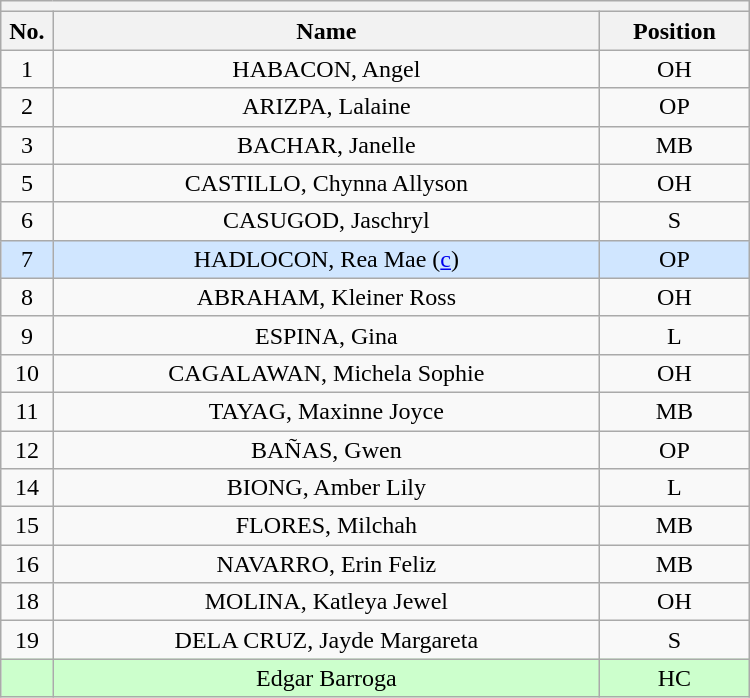<table class="wikitable mw-collapsible mw-collapsed" style="text-align:center; width:500px; border:none">
<tr>
<th style="text-align:left" colspan="3"></th>
</tr>
<tr>
<th style="width:7%">No.</th>
<th>Name</th>
<th style="width:20%">Position</th>
</tr>
<tr>
<td>1</td>
<td>HABACON, Angel</td>
<td>OH</td>
</tr>
<tr>
<td>2</td>
<td>ARIZPA, Lalaine</td>
<td>OP</td>
</tr>
<tr>
<td>3</td>
<td>BACHAR, Janelle</td>
<td>MB</td>
</tr>
<tr>
<td>5</td>
<td>CASTILLO, Chynna Allyson</td>
<td>OH</td>
</tr>
<tr>
<td>6</td>
<td>CASUGOD, Jaschryl</td>
<td>S</td>
</tr>
<tr bgcolor=#DOE6FF>
<td>7</td>
<td>HADLOCON, Rea Mae (<a href='#'>c</a>)</td>
<td>OP</td>
</tr>
<tr>
<td>8</td>
<td>ABRAHAM, Kleiner Ross</td>
<td>OH</td>
</tr>
<tr>
<td>9</td>
<td>ESPINA, Gina</td>
<td>L</td>
</tr>
<tr>
<td>10</td>
<td>CAGALAWAN, Michela Sophie</td>
<td>OH</td>
</tr>
<tr>
<td>11</td>
<td>TAYAG, Maxinne Joyce</td>
<td>MB</td>
</tr>
<tr>
<td>12</td>
<td>BAÑAS, Gwen</td>
<td>OP</td>
</tr>
<tr>
<td>14</td>
<td>BIONG, Amber Lily</td>
<td>L</td>
</tr>
<tr>
<td>15</td>
<td>FLORES,  Milchah</td>
<td>MB</td>
</tr>
<tr>
<td>16</td>
<td>NAVARRO, Erin Feliz</td>
<td>MB</td>
</tr>
<tr>
<td>18</td>
<td>MOLINA, Katleya Jewel</td>
<td>OH</td>
</tr>
<tr>
<td>19</td>
<td>DELA CRUZ, Jayde Margareta</td>
<td>S</td>
</tr>
<tr bgcolor=#CCFFCC>
<td></td>
<td>Edgar Barroga</td>
<td>HC</td>
</tr>
</table>
